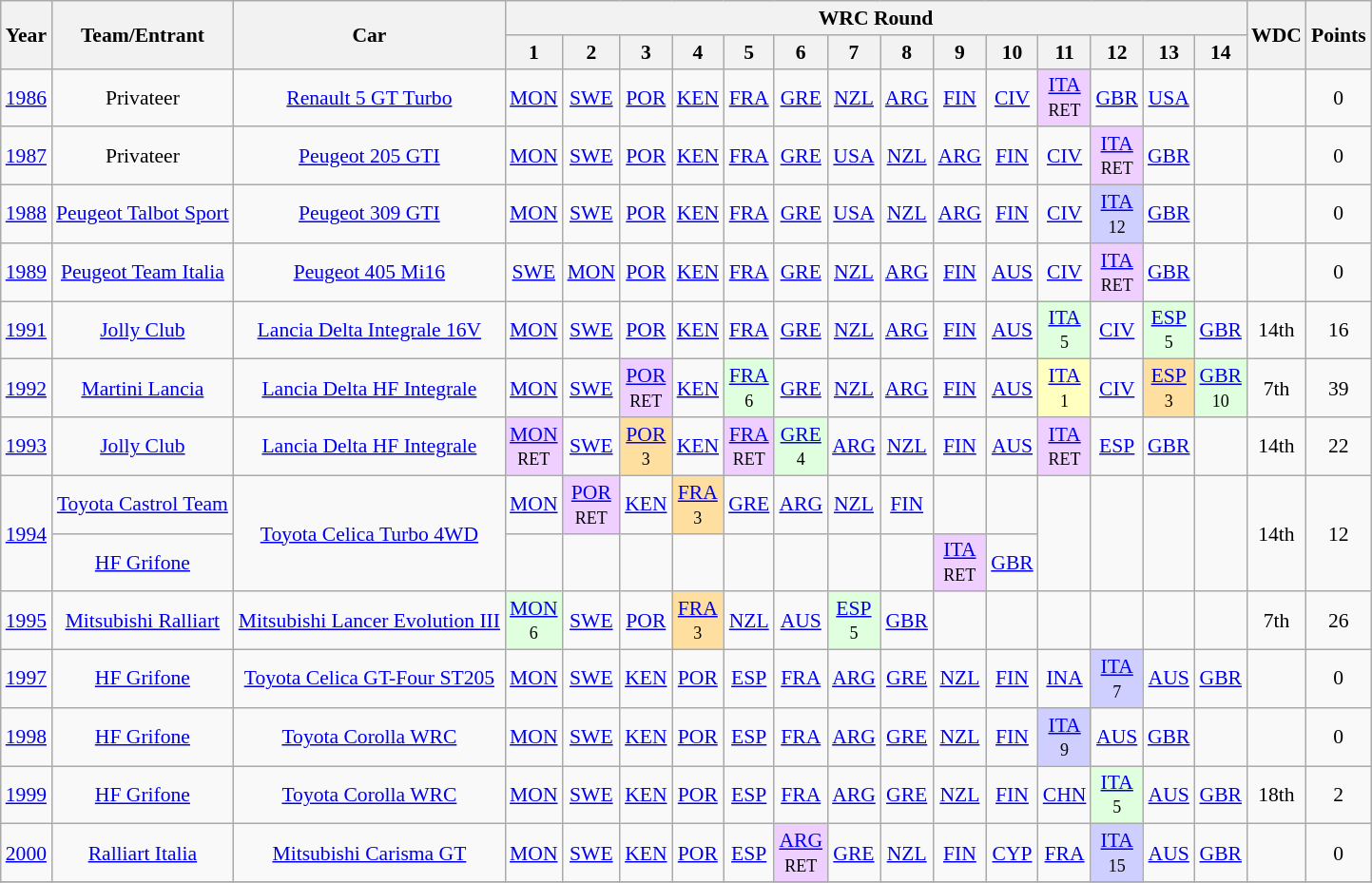<table class="wikitable" border="1" style="text-align:center; font-size:90%;">
<tr>
<th rowspan="2">Year</th>
<th rowspan="2">Team/Entrant</th>
<th rowspan="2">Car</th>
<th colspan="14">WRC Round</th>
<th rowspan="2">WDC</th>
<th rowspan="2">Points</th>
</tr>
<tr>
<th>1</th>
<th>2</th>
<th>3</th>
<th>4</th>
<th>5</th>
<th>6</th>
<th>7</th>
<th>8</th>
<th>9</th>
<th>10</th>
<th>11</th>
<th>12</th>
<th>13</th>
<th>14</th>
</tr>
<tr>
<td><a href='#'>1986</a></td>
<td>Privateer</td>
<td><a href='#'>Renault 5 GT Turbo</a></td>
<td><a href='#'>MON</a></td>
<td><a href='#'>SWE</a></td>
<td><a href='#'>POR</a></td>
<td><a href='#'>KEN</a></td>
<td><a href='#'>FRA</a></td>
<td><a href='#'>GRE</a></td>
<td><a href='#'>NZL</a></td>
<td><a href='#'>ARG</a></td>
<td><a href='#'>FIN</a></td>
<td><a href='#'>CIV</a></td>
<td style="background:#efcfff;"><a href='#'>ITA</a><br><small>RET</small></td>
<td><a href='#'>GBR</a></td>
<td><a href='#'>USA</a></td>
<td></td>
<td></td>
<td>0</td>
</tr>
<tr>
<td><a href='#'>1987</a></td>
<td>Privateer</td>
<td><a href='#'>Peugeot 205 GTI</a></td>
<td><a href='#'>MON</a></td>
<td><a href='#'>SWE</a></td>
<td><a href='#'>POR</a></td>
<td><a href='#'>KEN</a></td>
<td><a href='#'>FRA</a></td>
<td><a href='#'>GRE</a></td>
<td><a href='#'>USA</a></td>
<td><a href='#'>NZL</a></td>
<td><a href='#'>ARG</a></td>
<td><a href='#'>FIN</a></td>
<td><a href='#'>CIV</a></td>
<td style="background:#efcfff;"><a href='#'>ITA</a><br><small>RET</small></td>
<td><a href='#'>GBR</a></td>
<td></td>
<td></td>
<td>0</td>
</tr>
<tr>
<td><a href='#'>1988</a></td>
<td><a href='#'>Peugeot Talbot Sport</a></td>
<td><a href='#'>Peugeot 309 GTI</a></td>
<td><a href='#'>MON</a></td>
<td><a href='#'>SWE</a></td>
<td><a href='#'>POR</a></td>
<td><a href='#'>KEN</a></td>
<td><a href='#'>FRA</a></td>
<td><a href='#'>GRE</a></td>
<td><a href='#'>USA</a></td>
<td><a href='#'>NZL</a></td>
<td><a href='#'>ARG</a></td>
<td><a href='#'>FIN</a></td>
<td><a href='#'>CIV</a></td>
<td style="background:#cfcfff;"><a href='#'>ITA</a><br><small>12</small></td>
<td><a href='#'>GBR</a></td>
<td></td>
<td></td>
<td>0</td>
</tr>
<tr>
<td><a href='#'>1989</a></td>
<td><a href='#'>Peugeot Team Italia</a></td>
<td><a href='#'>Peugeot 405 Mi16</a></td>
<td><a href='#'>SWE</a></td>
<td><a href='#'>MON</a></td>
<td><a href='#'>POR</a></td>
<td><a href='#'>KEN</a></td>
<td><a href='#'>FRA</a></td>
<td><a href='#'>GRE</a></td>
<td><a href='#'>NZL</a></td>
<td><a href='#'>ARG</a></td>
<td><a href='#'>FIN</a></td>
<td><a href='#'>AUS</a></td>
<td><a href='#'>CIV</a></td>
<td style="background:#efcfff;"><a href='#'>ITA</a><br><small>RET</small></td>
<td><a href='#'>GBR</a></td>
<td></td>
<td></td>
<td>0</td>
</tr>
<tr>
<td><a href='#'>1991</a></td>
<td><a href='#'>Jolly Club</a></td>
<td><a href='#'>Lancia Delta Integrale 16V</a></td>
<td><a href='#'>MON</a></td>
<td><a href='#'>SWE</a></td>
<td><a href='#'>POR</a></td>
<td><a href='#'>KEN</a></td>
<td><a href='#'>FRA</a></td>
<td><a href='#'>GRE</a></td>
<td><a href='#'>NZL</a></td>
<td><a href='#'>ARG</a></td>
<td><a href='#'>FIN</a></td>
<td><a href='#'>AUS</a></td>
<td style="background:#dfffdf;"><a href='#'>ITA</a><br><small>5</small></td>
<td><a href='#'>CIV</a></td>
<td style="background:#dfffdf;"><a href='#'>ESP</a><br><small>5</small></td>
<td><a href='#'>GBR</a></td>
<td>14th</td>
<td>16</td>
</tr>
<tr>
<td><a href='#'>1992</a></td>
<td><a href='#'>Martini Lancia</a></td>
<td><a href='#'>Lancia Delta HF Integrale</a></td>
<td><a href='#'>MON</a></td>
<td><a href='#'>SWE</a></td>
<td style="background:#efcfff;"><a href='#'>POR</a><br><small>RET</small></td>
<td><a href='#'>KEN</a></td>
<td style="background:#dfffdf;"><a href='#'>FRA</a><br><small>6</small></td>
<td><a href='#'>GRE</a></td>
<td><a href='#'>NZL</a></td>
<td><a href='#'>ARG</a></td>
<td><a href='#'>FIN</a></td>
<td><a href='#'>AUS</a></td>
<td style="background:#ffffbf;"><a href='#'>ITA</a><br><small>1</small></td>
<td><a href='#'>CIV</a></td>
<td style="background:#ffdf9f;"><a href='#'>ESP</a><br><small>3</small></td>
<td style="background:#dfffdf;"><a href='#'>GBR</a><br><small>10</small></td>
<td>7th</td>
<td>39</td>
</tr>
<tr>
<td><a href='#'>1993</a></td>
<td><a href='#'>Jolly Club</a></td>
<td><a href='#'>Lancia Delta HF Integrale</a></td>
<td style="background:#efcfff;"><a href='#'>MON</a><br><small>RET</small></td>
<td><a href='#'>SWE</a></td>
<td style="background:#ffdf9f;"><a href='#'>POR</a><br><small>3</small></td>
<td><a href='#'>KEN</a></td>
<td style="background:#efcfff;"><a href='#'>FRA</a><br><small>RET</small></td>
<td style="background:#dfffdf;"><a href='#'>GRE</a><br><small>4</small></td>
<td><a href='#'>ARG</a></td>
<td><a href='#'>NZL</a></td>
<td><a href='#'>FIN</a></td>
<td><a href='#'>AUS</a></td>
<td style="background:#efcfff;"><a href='#'>ITA</a><br><small>RET</small></td>
<td><a href='#'>ESP</a></td>
<td><a href='#'>GBR</a></td>
<td></td>
<td>14th</td>
<td>22</td>
</tr>
<tr>
<td rowspan="2"><a href='#'>1994</a></td>
<td><a href='#'>Toyota Castrol Team</a></td>
<td rowspan="2"><a href='#'>Toyota Celica Turbo 4WD</a></td>
<td><a href='#'>MON</a></td>
<td style="background:#efcfff;"><a href='#'>POR</a><br><small>RET</small></td>
<td><a href='#'>KEN</a></td>
<td style="background:#ffdf9f;"><a href='#'>FRA</a><br><small>3</small></td>
<td><a href='#'>GRE</a></td>
<td><a href='#'>ARG</a></td>
<td><a href='#'>NZL</a></td>
<td><a href='#'>FIN</a></td>
<td></td>
<td></td>
<td rowspan="2"></td>
<td rowspan="2"></td>
<td rowspan="2"></td>
<td rowspan="2"></td>
<td rowspan="2">14th</td>
<td rowspan="2">12</td>
</tr>
<tr>
<td><a href='#'>HF Grifone</a></td>
<td></td>
<td></td>
<td></td>
<td></td>
<td></td>
<td></td>
<td></td>
<td></td>
<td style="background:#efcfff;"><a href='#'>ITA</a><br><small>RET</small></td>
<td><a href='#'>GBR</a></td>
</tr>
<tr>
<td><a href='#'>1995</a></td>
<td><a href='#'>Mitsubishi Ralliart</a></td>
<td><a href='#'>Mitsubishi Lancer Evolution III</a></td>
<td style="background:#dfffdf;"><a href='#'>MON</a><br><small>6</small></td>
<td><a href='#'>SWE</a></td>
<td><a href='#'>POR</a></td>
<td style="background:#ffdf9f;"><a href='#'>FRA</a><br><small>3</small></td>
<td><a href='#'>NZL</a></td>
<td><a href='#'>AUS</a></td>
<td style="background:#dfffdf;"><a href='#'>ESP</a><br><small>5</small></td>
<td><a href='#'>GBR</a></td>
<td></td>
<td></td>
<td></td>
<td></td>
<td></td>
<td></td>
<td>7th</td>
<td>26</td>
</tr>
<tr>
<td><a href='#'>1997</a></td>
<td><a href='#'>HF Grifone</a></td>
<td><a href='#'>Toyota Celica GT-Four ST205</a></td>
<td><a href='#'>MON</a></td>
<td><a href='#'>SWE</a></td>
<td><a href='#'>KEN</a></td>
<td><a href='#'>POR</a></td>
<td><a href='#'>ESP</a></td>
<td><a href='#'>FRA</a></td>
<td><a href='#'>ARG</a></td>
<td><a href='#'>GRE</a></td>
<td><a href='#'>NZL</a></td>
<td><a href='#'>FIN</a></td>
<td><a href='#'>INA</a></td>
<td style="background:#cfcfff;"><a href='#'>ITA</a><br><small>7</small></td>
<td><a href='#'>AUS</a></td>
<td><a href='#'>GBR</a></td>
<td></td>
<td>0</td>
</tr>
<tr>
<td><a href='#'>1998</a></td>
<td><a href='#'>HF Grifone</a></td>
<td><a href='#'>Toyota Corolla WRC</a></td>
<td><a href='#'>MON</a></td>
<td><a href='#'>SWE</a></td>
<td><a href='#'>KEN</a></td>
<td><a href='#'>POR</a></td>
<td><a href='#'>ESP</a></td>
<td><a href='#'>FRA</a></td>
<td><a href='#'>ARG</a></td>
<td><a href='#'>GRE</a></td>
<td><a href='#'>NZL</a></td>
<td><a href='#'>FIN</a></td>
<td style="background:#cfcfff;"><a href='#'>ITA</a><br><small>9</small></td>
<td><a href='#'>AUS</a></td>
<td><a href='#'>GBR</a></td>
<td></td>
<td></td>
<td>0</td>
</tr>
<tr>
<td><a href='#'>1999</a></td>
<td><a href='#'>HF Grifone</a></td>
<td><a href='#'>Toyota Corolla WRC</a></td>
<td><a href='#'>MON</a></td>
<td><a href='#'>SWE</a></td>
<td><a href='#'>KEN</a></td>
<td><a href='#'>POR</a></td>
<td><a href='#'>ESP</a></td>
<td><a href='#'>FRA</a></td>
<td><a href='#'>ARG</a></td>
<td><a href='#'>GRE</a></td>
<td><a href='#'>NZL</a></td>
<td><a href='#'>FIN</a></td>
<td><a href='#'>CHN</a></td>
<td style="background:#dfffdf;"><a href='#'>ITA</a><br><small>5</small></td>
<td><a href='#'>AUS</a></td>
<td><a href='#'>GBR</a></td>
<td>18th</td>
<td>2</td>
</tr>
<tr>
<td><a href='#'>2000</a></td>
<td><a href='#'>Ralliart Italia</a></td>
<td><a href='#'>Mitsubishi Carisma GT</a></td>
<td><a href='#'>MON</a></td>
<td><a href='#'>SWE</a></td>
<td><a href='#'>KEN</a></td>
<td><a href='#'>POR</a></td>
<td><a href='#'>ESP</a></td>
<td style="background:#efcfff;"><a href='#'>ARG</a><br><small>RET</small></td>
<td><a href='#'>GRE</a></td>
<td><a href='#'>NZL</a></td>
<td><a href='#'>FIN</a></td>
<td><a href='#'>CYP</a></td>
<td><a href='#'>FRA</a></td>
<td style="background:#cfcfff;"><a href='#'>ITA</a><br><small>15</small></td>
<td><a href='#'>AUS</a></td>
<td><a href='#'>GBR</a></td>
<td></td>
<td>0</td>
</tr>
<tr>
</tr>
</table>
